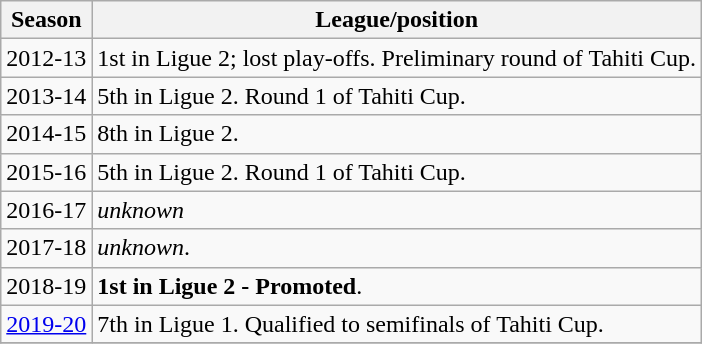<table class="wikitable sortable">
<tr>
<th>Season</th>
<th>League/position</th>
</tr>
<tr>
<td>2012-13</td>
<td>1st in Ligue 2; lost play-offs. Preliminary round of Tahiti Cup.</td>
</tr>
<tr>
<td>2013-14</td>
<td>5th in Ligue 2. Round 1 of Tahiti Cup.</td>
</tr>
<tr>
<td>2014-15</td>
<td>8th in Ligue 2.</td>
</tr>
<tr>
<td>2015-16</td>
<td>5th in Ligue 2. Round 1 of Tahiti Cup.</td>
</tr>
<tr>
<td>2016-17</td>
<td><em>unknown</em></td>
</tr>
<tr>
<td>2017-18</td>
<td><em>unknown</em>.</td>
</tr>
<tr>
<td>2018-19</td>
<td><strong>1st in Ligue 2 - Promoted</strong>.</td>
</tr>
<tr>
<td><a href='#'>2019-20</a></td>
<td>7th in Ligue 1. Qualified to semifinals of Tahiti Cup.</td>
</tr>
<tr>
</tr>
</table>
